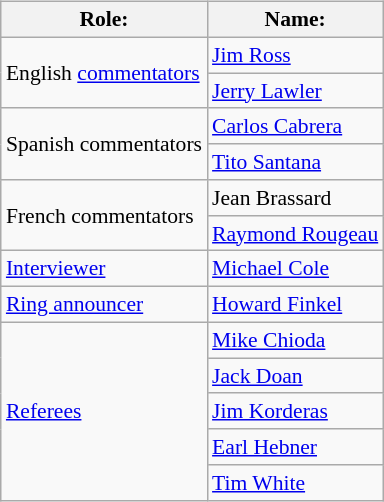<table class=wikitable style="font-size:90%; margin: 0.5em 0 0.5em 1em; float: right; clear: right;">
<tr>
<th>Role:</th>
<th>Name:</th>
</tr>
<tr>
<td rowspan=2>English <a href='#'>commentators</a></td>
<td><a href='#'>Jim Ross</a></td>
</tr>
<tr>
<td><a href='#'>Jerry Lawler</a></td>
</tr>
<tr>
<td rowspan=2>Spanish commentators</td>
<td><a href='#'>Carlos Cabrera</a></td>
</tr>
<tr>
<td><a href='#'>Tito Santana</a></td>
</tr>
<tr>
<td rowspan=2>French commentators</td>
<td>Jean Brassard</td>
</tr>
<tr>
<td><a href='#'>Raymond Rougeau</a></td>
</tr>
<tr>
<td rowspan=1><a href='#'>Interviewer</a></td>
<td><a href='#'>Michael Cole</a></td>
</tr>
<tr>
<td rowspan=1><a href='#'>Ring announcer</a></td>
<td><a href='#'>Howard Finkel</a></td>
</tr>
<tr>
<td rowspan=5><a href='#'>Referees</a></td>
<td><a href='#'>Mike Chioda</a></td>
</tr>
<tr>
<td><a href='#'>Jack Doan</a></td>
</tr>
<tr>
<td><a href='#'>Jim Korderas</a></td>
</tr>
<tr>
<td><a href='#'>Earl Hebner</a></td>
</tr>
<tr>
<td><a href='#'>Tim White</a></td>
</tr>
</table>
